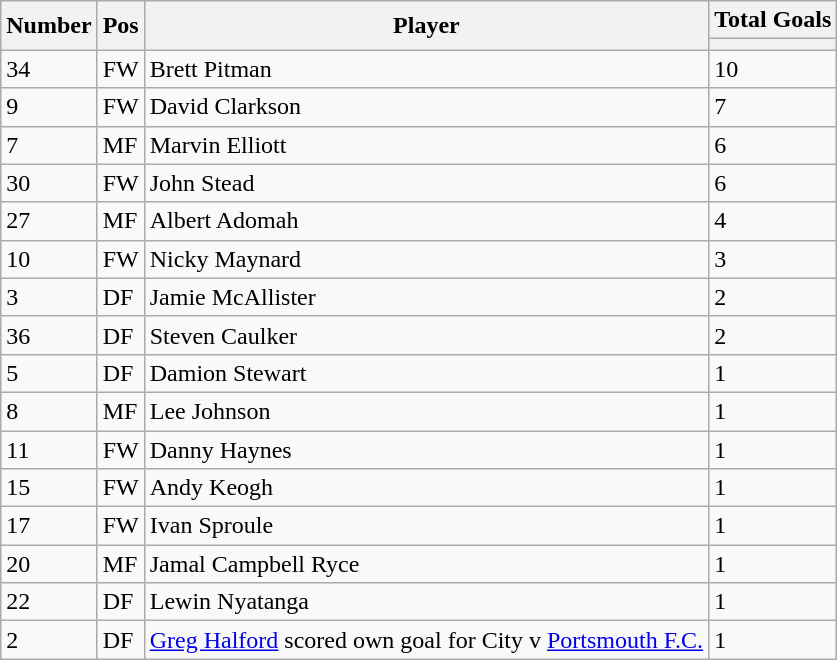<table class="wikitable">
<tr>
<th rowspan="2">Number</th>
<th rowspan="2">Pos</th>
<th rowspan="2">Player</th>
<th>Total Goals</th>
</tr>
<tr>
<th></th>
</tr>
<tr>
<td>34</td>
<td>FW</td>
<td>Brett Pitman</td>
<td>10</td>
</tr>
<tr>
<td>9</td>
<td>FW</td>
<td>David Clarkson</td>
<td>7</td>
</tr>
<tr>
<td>7</td>
<td>MF</td>
<td>Marvin Elliott</td>
<td>6</td>
</tr>
<tr>
<td>30</td>
<td>FW</td>
<td>John Stead</td>
<td>6</td>
</tr>
<tr>
<td>27</td>
<td>MF</td>
<td>Albert Adomah</td>
<td>4</td>
</tr>
<tr>
<td>10</td>
<td>FW</td>
<td>Nicky Maynard</td>
<td>3</td>
</tr>
<tr>
<td>3</td>
<td>DF</td>
<td>Jamie McAllister</td>
<td>2</td>
</tr>
<tr>
<td>36</td>
<td>DF</td>
<td>Steven Caulker</td>
<td>2</td>
</tr>
<tr>
<td>5</td>
<td>DF</td>
<td>Damion Stewart</td>
<td>1</td>
</tr>
<tr>
<td>8</td>
<td>MF</td>
<td>Lee Johnson</td>
<td>1</td>
</tr>
<tr>
<td>11</td>
<td>FW</td>
<td>Danny Haynes</td>
<td>1</td>
</tr>
<tr>
<td>15</td>
<td>FW</td>
<td>Andy Keogh</td>
<td>1</td>
</tr>
<tr>
<td>17</td>
<td>FW</td>
<td>Ivan Sproule</td>
<td>1</td>
</tr>
<tr>
<td>20</td>
<td>MF</td>
<td>Jamal Campbell Ryce</td>
<td>1</td>
</tr>
<tr>
<td>22</td>
<td>DF</td>
<td>Lewin Nyatanga</td>
<td>1</td>
</tr>
<tr>
<td>2</td>
<td>DF</td>
<td><a href='#'>Greg Halford</a> scored own goal for City v <a href='#'>Portsmouth F.C.</a></td>
<td>1</td>
</tr>
</table>
